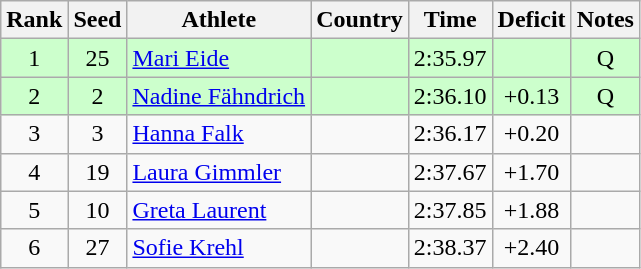<table class="wikitable sortable" style="text-align:center">
<tr>
<th>Rank</th>
<th>Seed</th>
<th>Athlete</th>
<th>Country</th>
<th>Time</th>
<th>Deficit</th>
<th>Notes</th>
</tr>
<tr bgcolor=ccffcc>
<td>1</td>
<td>25</td>
<td align=left><a href='#'>Mari Eide</a></td>
<td align=left></td>
<td>2:35.97</td>
<td></td>
<td>Q</td>
</tr>
<tr bgcolor=ccffcc>
<td>2</td>
<td>2</td>
<td align=left><a href='#'>Nadine Fähndrich</a></td>
<td align=left></td>
<td>2:36.10</td>
<td>+0.13</td>
<td>Q</td>
</tr>
<tr>
<td>3</td>
<td>3</td>
<td align=left><a href='#'>Hanna Falk</a></td>
<td align=left></td>
<td>2:36.17</td>
<td>+0.20</td>
<td></td>
</tr>
<tr>
<td>4</td>
<td>19</td>
<td align=left><a href='#'>Laura Gimmler</a></td>
<td align=left></td>
<td>2:37.67</td>
<td>+1.70</td>
<td></td>
</tr>
<tr>
<td>5</td>
<td>10</td>
<td align=left><a href='#'>Greta Laurent</a></td>
<td align=left></td>
<td>2:37.85</td>
<td>+1.88</td>
<td></td>
</tr>
<tr>
<td>6</td>
<td>27</td>
<td align=left><a href='#'>Sofie Krehl</a></td>
<td align=left></td>
<td>2:38.37</td>
<td>+2.40</td>
<td></td>
</tr>
</table>
